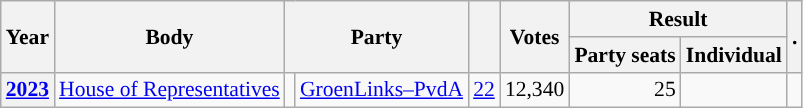<table class="wikitable plainrowheaders sortable" border=2 cellpadding=4 cellspacing=0 style="border: 1px #aaa solid; font-size: 90%; text-align:center;">
<tr>
<th scope="col" rowspan=2>Year</th>
<th scope="col" rowspan=2>Body</th>
<th scope="col" colspan=2 rowspan=2>Party</th>
<th scope="col" rowspan=2></th>
<th scope="col" rowspan=2>Votes</th>
<th scope="colgroup" colspan=2>Result</th>
<th scope="col" rowspan=2 class="unsortable">.</th>
</tr>
<tr>
<th scope="col">Party seats</th>
<th scope="col">Individual</th>
</tr>
<tr>
<th scope="row"><a href='#'>2023</a></th>
<td><a href='#'>House of Representatives</a></td>
<td style="background-color:"></td>
<td><a href='#'>GroenLinks–PvdA</a></td>
<td style=text-align:right><a href='#'>22</a></td>
<td style=text-align:right>12,340</td>
<td style=text-align:right>25</td>
<td></td>
<td></td>
</tr>
</table>
